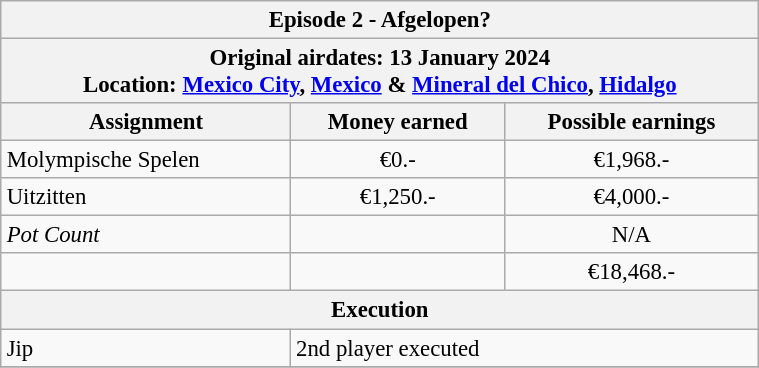<table class="wikitable" style="font-size: 95%; margin: 10px" align="right" width="40%">
<tr>
<th colspan=3>Episode 2 - Afgelopen?</th>
</tr>
<tr>
<th colspan=3>Original airdates: 13 January 2024<br>Location: <a href='#'>Mexico City</a>, <a href='#'>Mexico</a> & <a href='#'>Mineral del Chico</a>, <a href='#'>Hidalgo</a></th>
</tr>
<tr>
<th>Assignment</th>
<th>Money earned</th>
<th>Possible earnings</th>
</tr>
<tr>
<td>Molympische Spelen</td>
<td align="center">€0.-</td>
<td align="center">€1,968.-</td>
</tr>
<tr>
<td>Uitzitten</td>
<td align="center">€1,250.-</td>
<td align="center">€4,000.-</td>
</tr>
<tr>
<td><em>Pot Count</em></td>
<td align="center"></td>
<td align="center">N/A</td>
</tr>
<tr>
<td><strong></strong></td>
<td align="center"><strong></strong></td>
<td align="center">€18,468.-</td>
</tr>
<tr>
<th colspan=3>Execution</th>
</tr>
<tr>
<td>Jip</td>
<td colspan=2>2nd player executed</td>
</tr>
<tr>
</tr>
</table>
